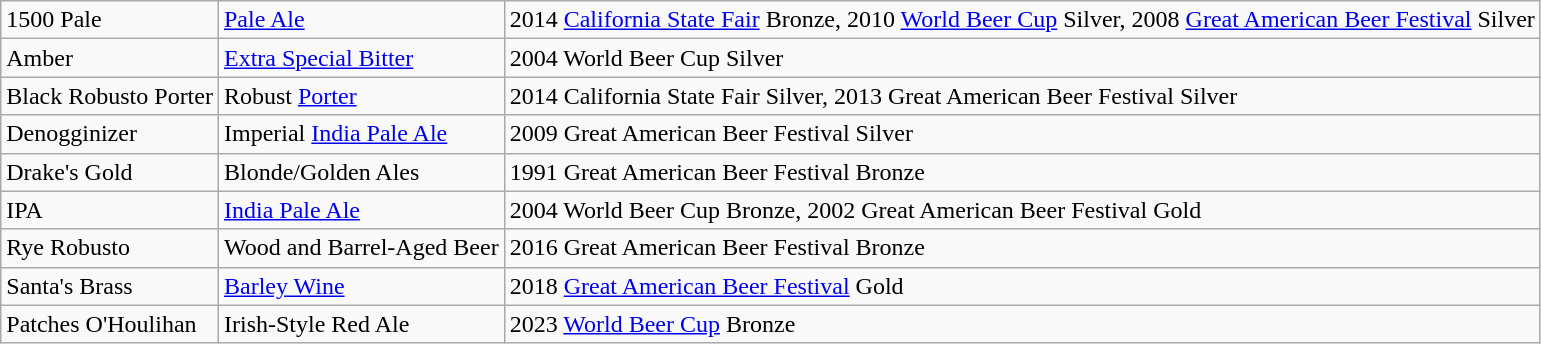<table class="wikitable">
<tr>
<td>1500 Pale</td>
<td><a href='#'>Pale Ale</a></td>
<td>2014 <a href='#'>California State Fair</a> Bronze, 2010 <a href='#'>World Beer Cup</a> Silver, 2008 <a href='#'>Great American Beer Festival</a> Silver</td>
</tr>
<tr>
<td>Amber</td>
<td><a href='#'>Extra Special Bitter</a></td>
<td>2004 World Beer Cup Silver</td>
</tr>
<tr>
<td>Black Robusto Porter</td>
<td>Robust <a href='#'>Porter</a></td>
<td>2014 California State Fair Silver, 2013 Great American Beer Festival Silver</td>
</tr>
<tr>
<td>Denogginizer</td>
<td>Imperial <a href='#'>India Pale Ale</a></td>
<td>2009 Great American Beer Festival Silver</td>
</tr>
<tr>
<td>Drake's Gold</td>
<td>Blonde/Golden Ales</td>
<td>1991 Great American Beer Festival Bronze</td>
</tr>
<tr>
<td>IPA</td>
<td><a href='#'>India Pale Ale</a></td>
<td>2004 World Beer Cup Bronze, 2002 Great American Beer Festival Gold</td>
</tr>
<tr>
<td>Rye Robusto</td>
<td>Wood and Barrel-Aged Beer</td>
<td>2016 Great American Beer Festival Bronze</td>
</tr>
<tr>
<td>Santa's Brass</td>
<td><a href='#'>Barley Wine</a></td>
<td>2018 <a href='#'>Great American Beer Festival</a> Gold</td>
</tr>
<tr>
<td>Patches O'Houlihan</td>
<td>Irish-Style Red Ale</td>
<td>2023 <a href='#'>World Beer Cup</a> Bronze </td>
</tr>
</table>
